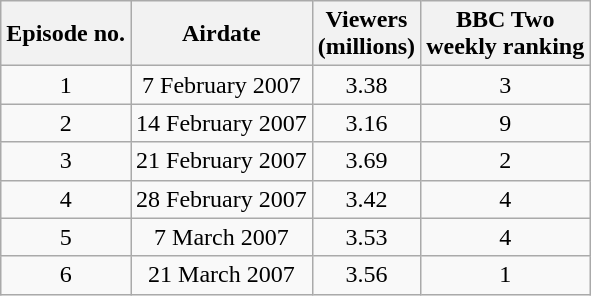<table class="wikitable" style="text-align:center;">
<tr>
<th>Episode no.</th>
<th>Airdate</th>
<th>Viewers<br>(millions)</th>
<th>BBC Two<br>weekly ranking</th>
</tr>
<tr>
<td>1</td>
<td>7 February 2007</td>
<td>3.38</td>
<td>3</td>
</tr>
<tr>
<td>2</td>
<td>14 February 2007</td>
<td>3.16</td>
<td>9</td>
</tr>
<tr>
<td>3</td>
<td>21 February 2007</td>
<td>3.69</td>
<td>2</td>
</tr>
<tr>
<td>4</td>
<td>28 February 2007</td>
<td>3.42</td>
<td>4</td>
</tr>
<tr>
<td>5</td>
<td>7 March 2007</td>
<td>3.53</td>
<td>4</td>
</tr>
<tr>
<td>6</td>
<td>21 March 2007</td>
<td>3.56</td>
<td>1</td>
</tr>
</table>
